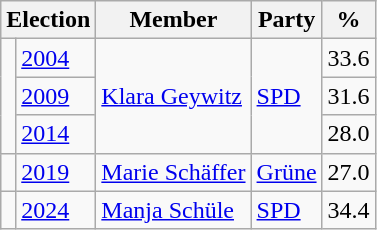<table class=wikitable>
<tr>
<th colspan=2>Election</th>
<th>Member</th>
<th>Party</th>
<th>%</th>
</tr>
<tr>
<td rowspan=3 bgcolor=></td>
<td><a href='#'>2004</a></td>
<td rowspan=3><a href='#'>Klara Geywitz</a></td>
<td rowspan=3><a href='#'>SPD</a></td>
<td align=right>33.6</td>
</tr>
<tr>
<td><a href='#'>2009</a></td>
<td align=right>31.6</td>
</tr>
<tr>
<td><a href='#'>2014</a></td>
<td align=right>28.0</td>
</tr>
<tr>
<td bgcolor=></td>
<td><a href='#'>2019</a></td>
<td><a href='#'>Marie Schäffer</a></td>
<td><a href='#'>Grüne</a></td>
<td align=right>27.0</td>
</tr>
<tr>
<td bgcolor=></td>
<td><a href='#'>2024</a></td>
<td><a href='#'>Manja Schüle</a></td>
<td><a href='#'>SPD</a></td>
<td align=right>34.4</td>
</tr>
</table>
